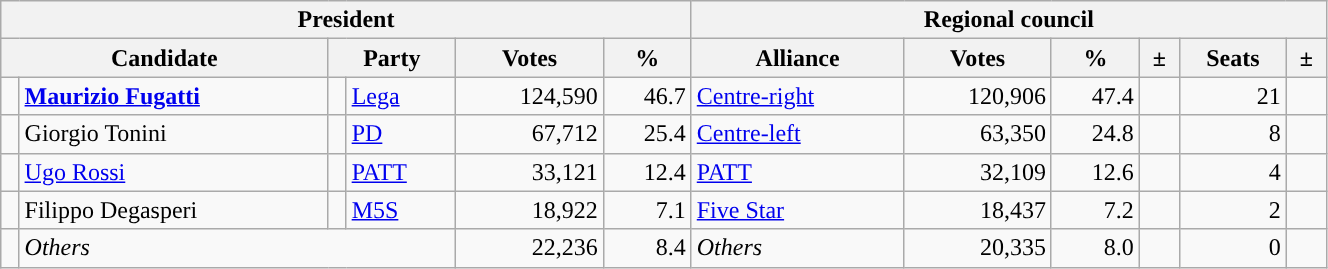<table class="wikitable" style="text-align:right; style="width=70%">
<tr>
<th colspan="6">President</th>
<th colspan="6">Regional council</th>
</tr>
<tr>
<th colspan="2">Candidate</th>
<th colspan="2">Party</th>
<th>Votes</th>
<th>%</th>
<th>Alliance</th>
<th>Votes</th>
<th>%</th>
<th>±</th>
<th>Seats</th>
<th>±</th>
</tr>
<tr>
<td></td>
<td style="text-align:left"><strong><a href='#'>Maurizio Fugatti</a></strong></td>
<td></td>
<td style="text-align:left"><a href='#'>Lega</a></td>
<td>124,590</td>
<td>46.7</td>
<td style="text-align:left"><a href='#'>Centre-right</a></td>
<td>120,906</td>
<td>47.4</td>
<td></td>
<td>21</td>
<td></td>
</tr>
<tr>
<td></td>
<td style="text-align:left">Giorgio Tonini</td>
<td></td>
<td style="text-align:left"><a href='#'>PD</a></td>
<td>67,712</td>
<td>25.4</td>
<td style="text-align:left"><a href='#'>Centre-left</a></td>
<td>63,350</td>
<td>24.8</td>
<td></td>
<td>8</td>
<td></td>
</tr>
<tr>
<td></td>
<td style="text-align:left"><a href='#'>Ugo Rossi</a></td>
<td></td>
<td style="text-align:left"><a href='#'>PATT</a></td>
<td>33,121</td>
<td>12.4</td>
<td style="text-align:left"><a href='#'>PATT</a></td>
<td>32,109</td>
<td>12.6</td>
<td></td>
<td>4</td>
<td></td>
</tr>
<tr>
<td></td>
<td style="text-align:left">Filippo Degasperi</td>
<td></td>
<td style="text-align:left"><a href='#'>M5S</a></td>
<td>18,922</td>
<td>7.1</td>
<td style="text-align:left"><a href='#'>Five Star</a></td>
<td>18,437</td>
<td>7.2</td>
<td></td>
<td>2</td>
<td></td>
</tr>
<tr>
<td></td>
<td colspan="3" style="text-align:left"><em>Others</em></td>
<td>22,236</td>
<td>8.4</td>
<td style="text-align:left"><em>Others</em></td>
<td>20,335</td>
<td>8.0</td>
<td></td>
<td>0</td>
<td></td>
</tr>
</table>
